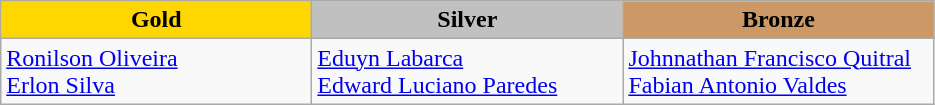<table class="wikitable" style="text-align:left">
<tr align="center">
<td width=200 bgcolor=gold><strong>Gold</strong></td>
<td width=200 bgcolor=silver><strong>Silver</strong></td>
<td width=200 bgcolor=CC9966><strong>Bronze</strong></td>
</tr>
<tr>
<td><a href='#'>Ronilson Oliveira</a><br><a href='#'>Erlon Silva</a><br><em></em></td>
<td><a href='#'>Eduyn Labarca</a><br><a href='#'>Edward Luciano Paredes</a><br><em></em></td>
<td><a href='#'>Johnnathan Francisco Quitral</a><br><a href='#'>Fabian Antonio Valdes</a><br><em></em></td>
</tr>
</table>
